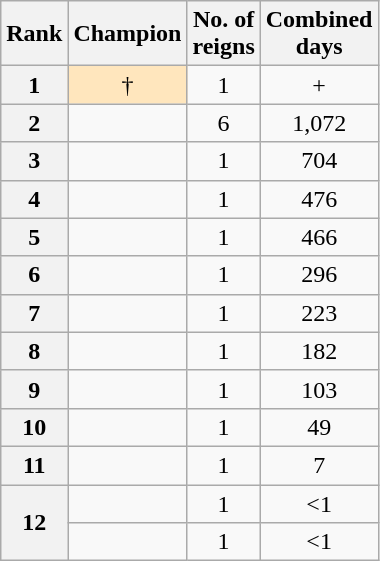<table class="wikitable sortable" style="text-align: center">
<tr>
<th>Rank</th>
<th>Champion</th>
<th>No. of<br>reigns</th>
<th>Combined<br>days</th>
</tr>
<tr>
<th>1</th>
<td style="background-color: #ffe6bd"> †</td>
<td>1</td>
<td>+</td>
</tr>
<tr>
<th>2</th>
<td></td>
<td>6</td>
<td>1,072</td>
</tr>
<tr>
<th>3</th>
<td></td>
<td>1</td>
<td>704</td>
</tr>
<tr>
<th>4</th>
<td></td>
<td>1</td>
<td>476</td>
</tr>
<tr>
<th>5</th>
<td></td>
<td>1</td>
<td>466</td>
</tr>
<tr>
<th>6</th>
<td></td>
<td>1</td>
<td>296</td>
</tr>
<tr>
<th>7</th>
<td></td>
<td>1</td>
<td>223</td>
</tr>
<tr>
<th>8</th>
<td></td>
<td>1</td>
<td>182</td>
</tr>
<tr>
<th>9</th>
<td></td>
<td>1</td>
<td>103</td>
</tr>
<tr>
<th>10</th>
<td></td>
<td>1</td>
<td>49</td>
</tr>
<tr>
<th>11</th>
<td></td>
<td>1</td>
<td>7</td>
</tr>
<tr>
<th rowspan=2>12</th>
<td></td>
<td>1</td>
<td><1</td>
</tr>
<tr>
<td></td>
<td>1</td>
<td><1</td>
</tr>
</table>
